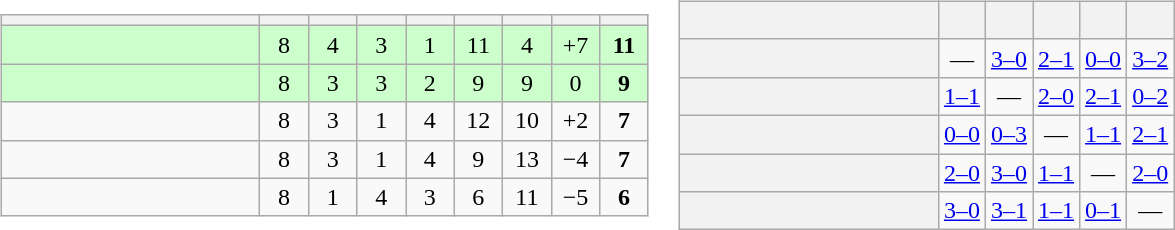<table>
<tr>
<td><br><table class="wikitable" style="text-align:center">
<tr>
<th width=165></th>
<th width=25></th>
<th width=25></th>
<th width=25></th>
<th width=25></th>
<th width=25></th>
<th width=25></th>
<th width=25></th>
<th width=25></th>
</tr>
<tr bgcolor="#ccffcc">
<td align="left"></td>
<td>8</td>
<td>4</td>
<td>3</td>
<td>1</td>
<td>11</td>
<td>4</td>
<td>+7</td>
<td><strong>11</strong></td>
</tr>
<tr bgcolor="#ccffcc">
<td align="left"></td>
<td>8</td>
<td>3</td>
<td>3</td>
<td>2</td>
<td>9</td>
<td>9</td>
<td>0</td>
<td><strong>9</strong></td>
</tr>
<tr>
<td align="left"></td>
<td>8</td>
<td>3</td>
<td>1</td>
<td>4</td>
<td>12</td>
<td>10</td>
<td>+2</td>
<td><strong>7</strong></td>
</tr>
<tr>
<td align="left"></td>
<td>8</td>
<td>3</td>
<td>1</td>
<td>4</td>
<td>9</td>
<td>13</td>
<td>−4</td>
<td><strong>7</strong></td>
</tr>
<tr>
<td align="left"></td>
<td>8</td>
<td>1</td>
<td>4</td>
<td>3</td>
<td>6</td>
<td>11</td>
<td>−5</td>
<td><strong>6</strong></td>
</tr>
</table>
</td>
<td><br><table class="wikitable" style="text-align:center">
<tr>
<th width=165> </th>
<th></th>
<th></th>
<th></th>
<th></th>
<th></th>
</tr>
<tr>
<th style="text-align:right"></th>
<td>—</td>
<td><a href='#'>3–0</a></td>
<td><a href='#'>2–1</a></td>
<td><a href='#'>0–0</a></td>
<td><a href='#'>3–2</a></td>
</tr>
<tr>
<th style="text-align:right"></th>
<td><a href='#'>1–1</a></td>
<td>—</td>
<td><a href='#'>2–0</a></td>
<td><a href='#'>2–1</a></td>
<td><a href='#'>0–2</a></td>
</tr>
<tr>
<th style="text-align:right"></th>
<td><a href='#'>0–0</a></td>
<td><a href='#'>0–3</a></td>
<td>—</td>
<td><a href='#'>1–1</a></td>
<td><a href='#'>2–1</a></td>
</tr>
<tr>
<th style="text-align:right"></th>
<td><a href='#'>2–0</a></td>
<td><a href='#'>3–0</a></td>
<td><a href='#'>1–1</a></td>
<td>—</td>
<td><a href='#'>2–0</a></td>
</tr>
<tr>
<th style="text-align:right"></th>
<td><a href='#'>3–0</a></td>
<td><a href='#'>3–1</a></td>
<td><a href='#'>1–1</a></td>
<td><a href='#'>0–1</a></td>
<td>—</td>
</tr>
</table>
</td>
</tr>
</table>
